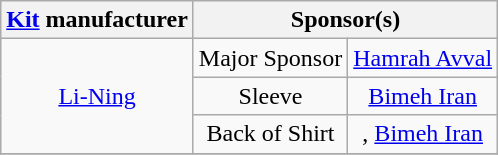<table class="wikitable" style="text-align: center">
<tr>
<th><a href='#'>Kit</a> manufacturer</th>
<th colspan="2">Sponsor(s)</th>
</tr>
<tr>
<td rowspan="3"><a href='#'>Li-Ning</a></td>
<td>Major Sponsor</td>
<td><a href='#'>Hamrah Avval</a></td>
</tr>
<tr>
<td>Sleeve</td>
<td><a href='#'>Bimeh Iran</a></td>
</tr>
<tr>
<td>Back of Shirt</td>
<td>, <a href='#'>Bimeh Iran</a></td>
</tr>
<tr>
</tr>
</table>
